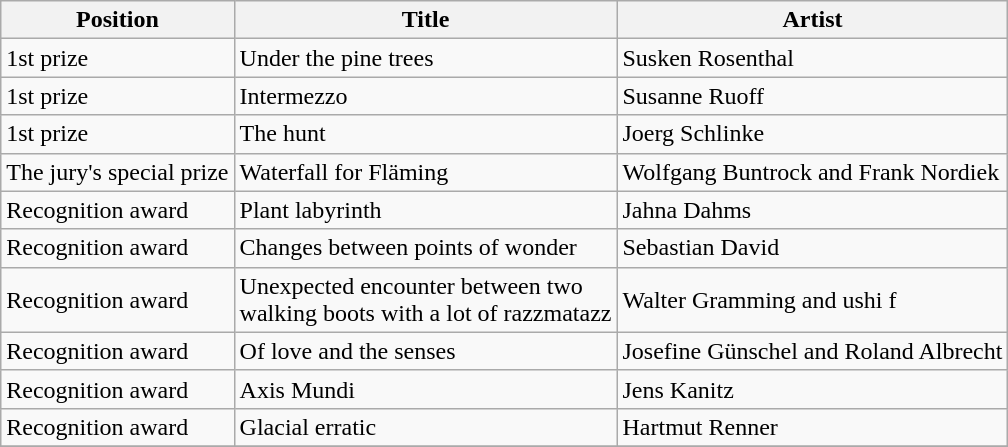<table class="wikitable">
<tr>
<th bgcolor=#dddddd>Position</th>
<th bgcolor=#dddddd>Title</th>
<th bgcolor=#dddddd>Artist</th>
</tr>
<tr>
<td align="left">1st prize</td>
<td align="left">Under the pine trees</td>
<td align="left">Susken Rosenthal</td>
</tr>
<tr>
<td align="left">1st prize</td>
<td align="left">Intermezzo</td>
<td align="left">Susanne Ruoff</td>
</tr>
<tr>
<td align="left">1st prize</td>
<td align="left">The hunt</td>
<td align="left">Joerg Schlinke</td>
</tr>
<tr>
<td align="left">The jury's special prize</td>
<td align="left">Waterfall for Fläming</td>
<td align="left">Wolfgang Buntrock and Frank Nordiek</td>
</tr>
<tr>
<td align="left">Recognition award</td>
<td align="left">Plant labyrinth</td>
<td align="left">Jahna Dahms</td>
</tr>
<tr>
<td align="left">Recognition award</td>
<td align="left">Changes between points of wonder</td>
<td align="left">Sebastian David</td>
</tr>
<tr>
<td align="left">Recognition award</td>
<td align="left">Unexpected encounter between two<br>walking boots with a lot of razzmatazz</td>
<td align="left">Walter Gramming and ushi f</td>
</tr>
<tr>
<td align="left">Recognition award</td>
<td align="left">Of love and the senses</td>
<td align="left">Josefine Günschel and Roland Albrecht</td>
</tr>
<tr>
<td align="left">Recognition award</td>
<td align="left">Axis Mundi</td>
<td align="left">Jens Kanitz</td>
</tr>
<tr>
<td align="left">Recognition award</td>
<td align="left">Glacial erratic</td>
<td align="left">Hartmut Renner</td>
</tr>
<tr>
</tr>
</table>
